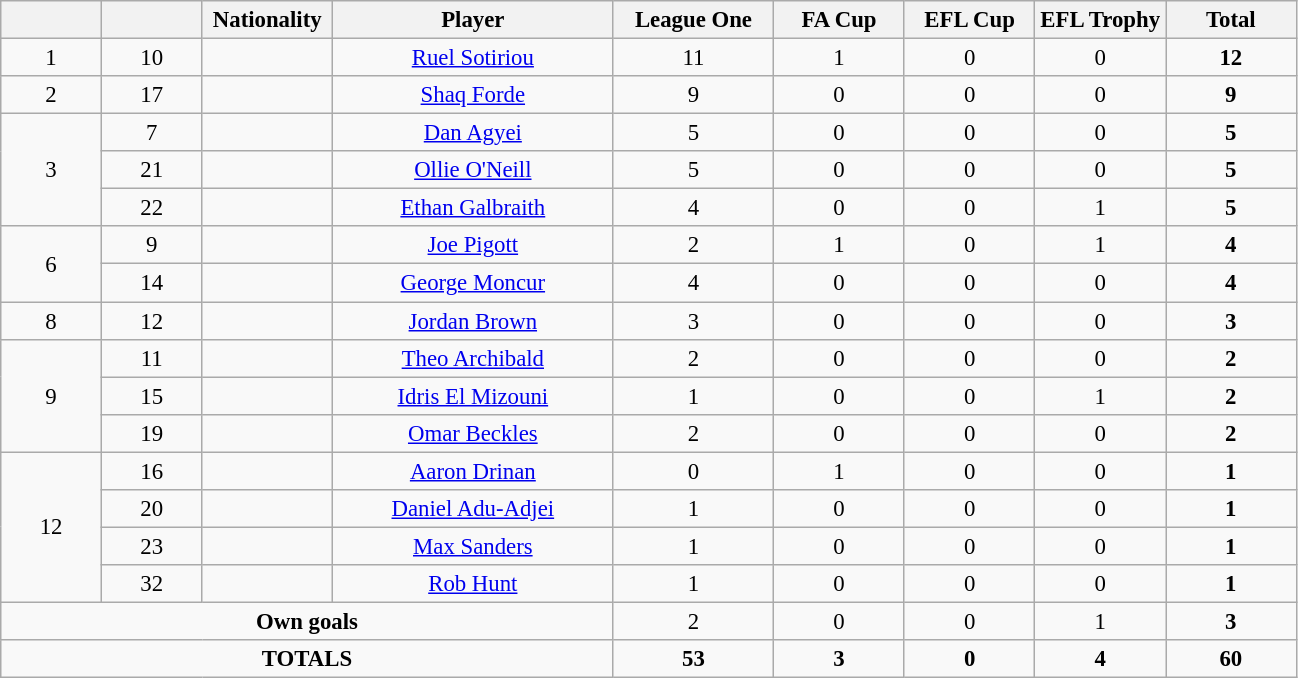<table class="wikitable" style="font-size: 95%; text-align: center;">
<tr>
<th width=60></th>
<th width=60></th>
<th width=80>Nationality</th>
<th width=180>Player</th>
<th width=100>League One</th>
<th width=80>FA Cup</th>
<th width=80>EFL Cup</th>
<th width=80>EFL Trophy</th>
<th width=80>Total</th>
</tr>
<tr>
<td rowspan=1>1</td>
<td>10</td>
<td></td>
<td><a href='#'>Ruel Sotiriou</a></td>
<td>11</td>
<td>1</td>
<td>0</td>
<td>0</td>
<td><strong>12</strong></td>
</tr>
<tr>
<td rowspan=1>2</td>
<td>17</td>
<td></td>
<td><a href='#'>Shaq Forde</a></td>
<td>9</td>
<td>0</td>
<td>0</td>
<td>0</td>
<td><strong>9</strong></td>
</tr>
<tr>
<td rowspan=3>3</td>
<td>7</td>
<td></td>
<td><a href='#'>Dan Agyei</a></td>
<td>5</td>
<td>0</td>
<td>0</td>
<td>0</td>
<td><strong>5</strong></td>
</tr>
<tr>
<td>21</td>
<td></td>
<td><a href='#'>Ollie O'Neill</a></td>
<td>5</td>
<td>0</td>
<td>0</td>
<td>0</td>
<td><strong>5</strong></td>
</tr>
<tr>
<td>22</td>
<td></td>
<td><a href='#'>Ethan Galbraith</a></td>
<td>4</td>
<td>0</td>
<td>0</td>
<td>1</td>
<td><strong>5</strong></td>
</tr>
<tr>
<td rowspan=2>6</td>
<td>9</td>
<td></td>
<td><a href='#'>Joe Pigott</a></td>
<td>2</td>
<td>1</td>
<td>0</td>
<td>1</td>
<td><strong>4</strong></td>
</tr>
<tr>
<td>14</td>
<td></td>
<td><a href='#'>George Moncur</a></td>
<td>4</td>
<td>0</td>
<td>0</td>
<td>0</td>
<td><strong>4</strong></td>
</tr>
<tr>
<td rowspan=1>8</td>
<td>12</td>
<td></td>
<td><a href='#'>Jordan Brown</a></td>
<td>3</td>
<td>0</td>
<td>0</td>
<td>0</td>
<td><strong>3</strong></td>
</tr>
<tr>
<td rowspan=3>9</td>
<td>11</td>
<td></td>
<td><a href='#'>Theo Archibald</a></td>
<td>2</td>
<td>0</td>
<td>0</td>
<td>0</td>
<td><strong>2</strong></td>
</tr>
<tr>
<td>15</td>
<td></td>
<td><a href='#'>Idris El Mizouni</a></td>
<td>1</td>
<td>0</td>
<td>0</td>
<td>1</td>
<td><strong>2</strong></td>
</tr>
<tr>
<td>19</td>
<td></td>
<td><a href='#'>Omar Beckles</a></td>
<td>2</td>
<td>0</td>
<td>0</td>
<td>0</td>
<td><strong>2</strong></td>
</tr>
<tr>
<td rowspan=4>12</td>
<td>16</td>
<td></td>
<td><a href='#'>Aaron Drinan</a></td>
<td>0</td>
<td>1</td>
<td>0</td>
<td>0</td>
<td><strong>1</strong></td>
</tr>
<tr>
<td>20</td>
<td></td>
<td><a href='#'>Daniel Adu-Adjei</a></td>
<td>1</td>
<td>0</td>
<td>0</td>
<td>0</td>
<td><strong>1</strong></td>
</tr>
<tr>
<td>23</td>
<td></td>
<td><a href='#'>Max Sanders</a></td>
<td>1</td>
<td>0</td>
<td>0</td>
<td>0</td>
<td><strong>1</strong></td>
</tr>
<tr>
<td>32</td>
<td></td>
<td><a href='#'>Rob Hunt</a></td>
<td>1</td>
<td>0</td>
<td>0</td>
<td>0</td>
<td><strong>1</strong></td>
</tr>
<tr>
<td colspan=4><strong>Own goals</strong></td>
<td>2</td>
<td>0</td>
<td>0</td>
<td>1</td>
<td><strong>3</strong></td>
</tr>
<tr>
<td colspan=4><strong>TOTALS</strong></td>
<td><strong>53</strong></td>
<td><strong>3</strong></td>
<td><strong>0</strong></td>
<td><strong>4</strong></td>
<td><strong>60</strong></td>
</tr>
</table>
